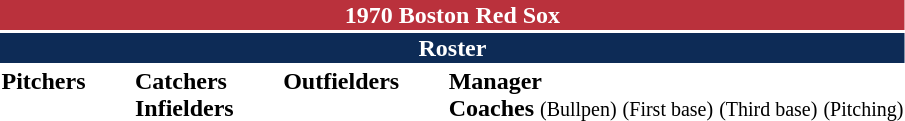<table class="toccolours" style="text-align: left;">
<tr>
<th colspan="10" style="background-color: #ba313c; color: white; text-align: center;">1970 Boston Red Sox</th>
</tr>
<tr>
<td colspan="10" style="background-color: #0d2b56; color: white; text-align: center;"><strong>Roster</strong></td>
</tr>
<tr>
<td valign="top"><strong>Pitchers</strong><br>


















</td>
<td width="25px"></td>
<td valign="top"><strong>Catchers</strong><br>


<strong>Infielders</strong>










</td>
<td width="25px"></td>
<td valign="top"><strong>Outfielders</strong><br>




</td>
<td width="25px"></td>
<td valign="top"><strong>Manager</strong><br>
<strong>Coaches</strong>
 <small>(Bullpen)</small>
 <small>(First base)</small>
 <small>(Third base)</small>

 <small>(Pitching)</small></td>
</tr>
<tr>
</tr>
</table>
